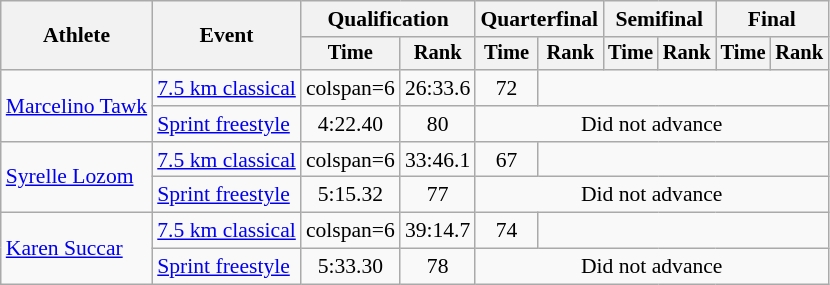<table class="wikitable" style="font-size:90%">
<tr>
<th rowspan="2">Athlete</th>
<th rowspan="2">Event</th>
<th colspan="2">Qualification</th>
<th colspan="2">Quarterfinal</th>
<th colspan="2">Semifinal</th>
<th colspan="2">Final</th>
</tr>
<tr style="font-size:95%">
<th>Time</th>
<th>Rank</th>
<th>Time</th>
<th>Rank</th>
<th>Time</th>
<th>Rank</th>
<th>Time</th>
<th>Rank</th>
</tr>
<tr align=center>
<td align=left rowspan=2><a href='#'>Marcelino Tawk</a></td>
<td align=left><a href='#'>7.5 km classical</a></td>
<td>colspan=6</td>
<td>26:33.6</td>
<td>72</td>
</tr>
<tr align=center>
<td align=left><a href='#'>Sprint freestyle</a></td>
<td>4:22.40</td>
<td>80</td>
<td colspan=6>Did not advance</td>
</tr>
<tr align=center>
<td align=left rowspan=2><a href='#'>Syrelle Lozom</a></td>
<td align=left><a href='#'>7.5 km classical</a></td>
<td>colspan=6</td>
<td>33:46.1</td>
<td>67</td>
</tr>
<tr align=center>
<td align=left><a href='#'>Sprint freestyle</a></td>
<td>5:15.32</td>
<td>77</td>
<td colspan=6>Did not advance</td>
</tr>
<tr align=center>
<td align=left rowspan=2><a href='#'>Karen Succar</a></td>
<td align=left><a href='#'>7.5 km classical</a></td>
<td>colspan=6</td>
<td>39:14.7</td>
<td>74</td>
</tr>
<tr align=center>
<td align=left><a href='#'>Sprint freestyle</a></td>
<td>5:33.30</td>
<td>78</td>
<td colspan=6>Did not advance</td>
</tr>
</table>
